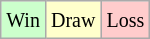<table class="wikitable">
<tr>
<td style="background-color: #CCFFCC;"><small>Win</small></td>
<td style="background-color: #FFFFCC;"><small>Draw</small></td>
<td style="background-color: #FFCCCC;"><small>Loss</small></td>
</tr>
</table>
